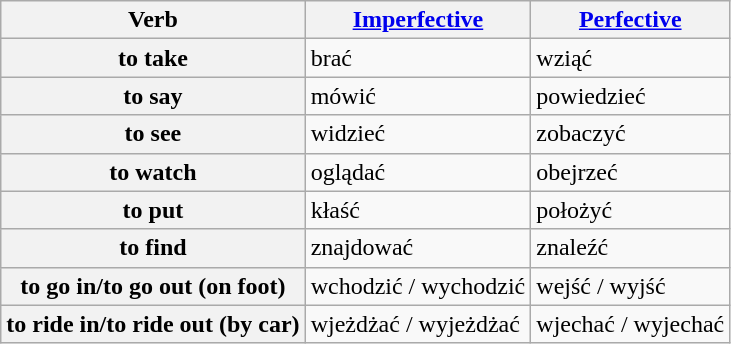<table class="wikitable">
<tr>
<th>Verb</th>
<th><a href='#'>Imperfective</a></th>
<th><a href='#'>Perfective</a></th>
</tr>
<tr>
<th>to take</th>
<td>brać</td>
<td>wziąć</td>
</tr>
<tr>
<th>to say</th>
<td>mówić</td>
<td>powiedzieć</td>
</tr>
<tr>
<th>to see</th>
<td>widzieć</td>
<td>zobaczyć</td>
</tr>
<tr>
<th>to watch</th>
<td>oglądać</td>
<td>obejrzeć</td>
</tr>
<tr>
<th>to put</th>
<td>kłaść</td>
<td>położyć</td>
</tr>
<tr>
<th>to find</th>
<td>znajdować</td>
<td>znaleźć</td>
</tr>
<tr>
<th>to go in/to go out (on foot)</th>
<td>wchodzić / wychodzić</td>
<td>wejść / wyjść</td>
</tr>
<tr>
<th>to ride in/to ride out (by car)</th>
<td>wjeżdżać / wyjeżdżać</td>
<td>wjechać / wyjechać</td>
</tr>
</table>
